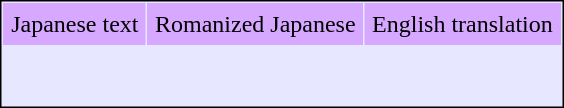<table align=center cellpadding="5" cellspacing="1" style="border:1px solid black; background-color:#e7e8ff;">
<tr align=center bgcolor=#d7a8ff>
<td>Japanese text</td>
<td>Romanized Japanese</td>
<td>English translation</td>
</tr>
<tr valign=top>
<td><br></td>
<td><br></td>
<td><br></td>
</tr>
<tr>
<td colspan=2></td>
</tr>
</table>
